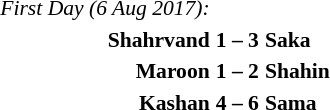<table style="font-size:90%; margin: 0 auto;">
<tr>
<td><em>First Day (6 Aug 2017):</em></td>
</tr>
<tr>
<td align="right"><strong>Shahrvand</strong></td>
<td align="center"><strong>1 – 3</strong></td>
<td><strong>Saka</strong></td>
</tr>
<tr>
<td align="right"><strong>Maroon</strong></td>
<td align="center"><strong>1 – 2</strong></td>
<td><strong>Shahin</strong></td>
</tr>
<tr>
<td align="right"><strong>Kashan</strong></td>
<td align="center"><strong>4 – 6</strong></td>
<td><strong>Sama</strong></td>
</tr>
</table>
